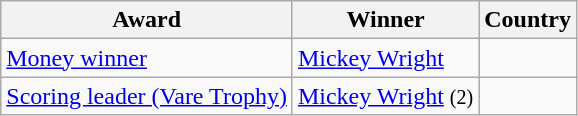<table class="wikitable">
<tr>
<th>Award</th>
<th>Winner</th>
<th>Country</th>
</tr>
<tr>
<td><a href='#'>Money winner</a></td>
<td><a href='#'>Mickey Wright</a></td>
<td></td>
</tr>
<tr>
<td><a href='#'>Scoring leader (Vare Trophy)</a></td>
<td><a href='#'>Mickey Wright</a> <small>(2)</small></td>
<td></td>
</tr>
</table>
